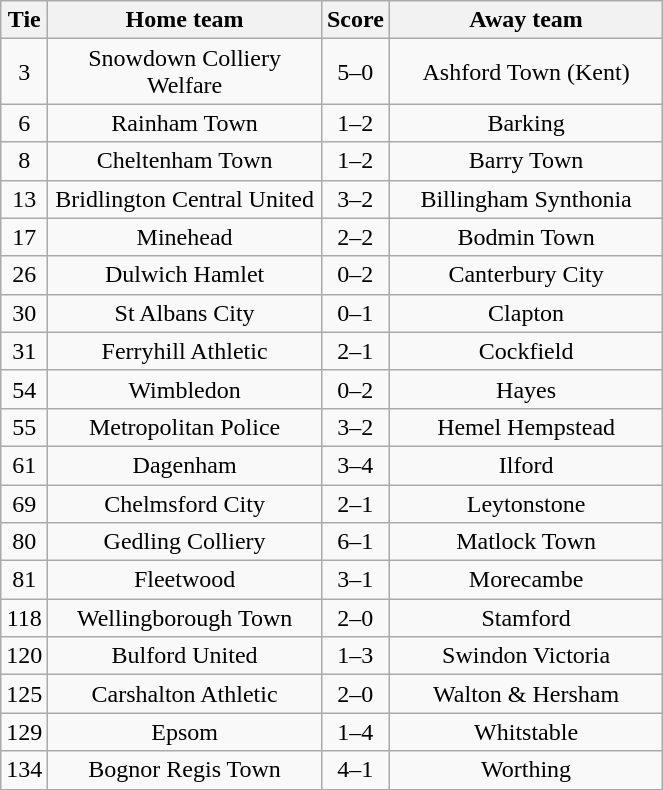<table class="wikitable" style="text-align:center;">
<tr>
<th width=20>Tie</th>
<th width=175>Home team</th>
<th width=20>Score</th>
<th width=175>Away team</th>
</tr>
<tr>
<td>3</td>
<td>Snowdown Colliery Welfare</td>
<td>5–0</td>
<td>Ashford Town (Kent)</td>
</tr>
<tr>
<td>6</td>
<td>Rainham Town</td>
<td>1–2</td>
<td>Barking</td>
</tr>
<tr>
<td>8</td>
<td>Cheltenham Town</td>
<td>1–2</td>
<td>Barry Town</td>
</tr>
<tr>
<td>13</td>
<td>Bridlington Central United</td>
<td>3–2</td>
<td>Billingham Synthonia</td>
</tr>
<tr>
<td>17</td>
<td>Minehead</td>
<td>2–2</td>
<td>Bodmin Town</td>
</tr>
<tr>
<td>26</td>
<td>Dulwich Hamlet</td>
<td>0–2</td>
<td>Canterbury City</td>
</tr>
<tr>
<td>30</td>
<td>St Albans City</td>
<td>0–1</td>
<td>Clapton</td>
</tr>
<tr>
<td>31</td>
<td>Ferryhill Athletic</td>
<td>2–1</td>
<td>Cockfield</td>
</tr>
<tr>
<td>54</td>
<td>Wimbledon</td>
<td>0–2</td>
<td>Hayes</td>
</tr>
<tr>
<td>55</td>
<td>Metropolitan Police</td>
<td>3–2</td>
<td>Hemel Hempstead</td>
</tr>
<tr>
<td>61</td>
<td>Dagenham</td>
<td>3–4</td>
<td>Ilford</td>
</tr>
<tr>
<td>69</td>
<td>Chelmsford City</td>
<td>2–1</td>
<td>Leytonstone</td>
</tr>
<tr>
<td>80</td>
<td>Gedling Colliery</td>
<td>6–1</td>
<td>Matlock Town</td>
</tr>
<tr>
<td>81</td>
<td>Fleetwood</td>
<td>3–1</td>
<td>Morecambe</td>
</tr>
<tr>
<td>118</td>
<td>Wellingborough Town</td>
<td>2–0</td>
<td>Stamford</td>
</tr>
<tr>
<td>120</td>
<td>Bulford United</td>
<td>1–3</td>
<td>Swindon Victoria</td>
</tr>
<tr>
<td>125</td>
<td>Carshalton Athletic</td>
<td>2–0</td>
<td>Walton & Hersham</td>
</tr>
<tr>
<td>129</td>
<td>Epsom</td>
<td>1–4</td>
<td>Whitstable</td>
</tr>
<tr>
<td>134</td>
<td>Bognor Regis Town</td>
<td>4–1</td>
<td>Worthing</td>
</tr>
</table>
